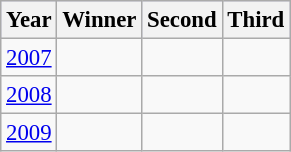<table class="wikitable sortable" style="font-size:95%">
<tr style="background:#ccccff;">
<th>Year</th>
<th>Winner</th>
<th>Second</th>
<th>Third</th>
</tr>
<tr>
<td><a href='#'>2007</a></td>
<td></td>
<td></td>
<td></td>
</tr>
<tr>
<td><a href='#'>2008</a></td>
<td></td>
<td></td>
<td></td>
</tr>
<tr>
<td><a href='#'>2009</a></td>
<td></td>
<td></td>
<td></td>
</tr>
</table>
